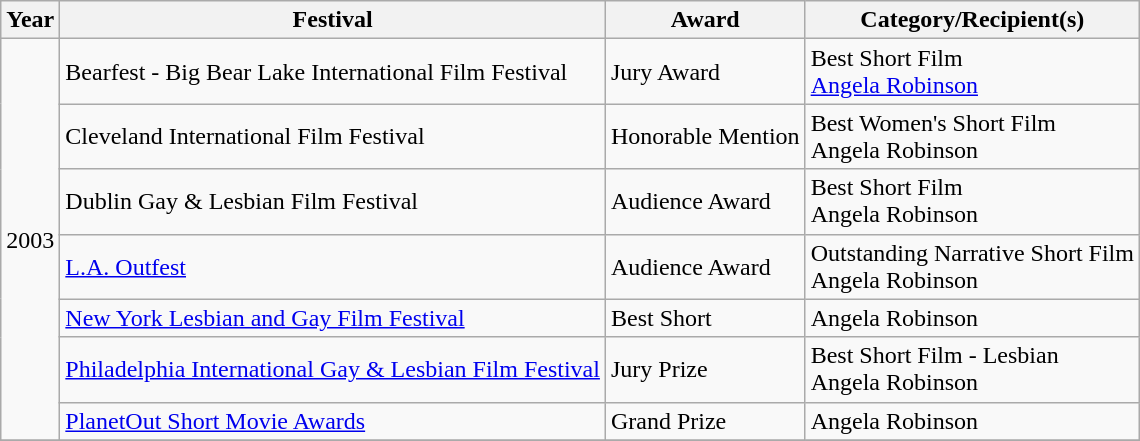<table class="wikitable">
<tr>
<th>Year</th>
<th>Festival</th>
<th>Award</th>
<th>Category/Recipient(s)</th>
</tr>
<tr>
<td rowspan=7>2003</td>
<td>Bearfest - Big Bear Lake International Film Festival</td>
<td>Jury Award</td>
<td>Best Short Film <br> <a href='#'>Angela Robinson</a></td>
</tr>
<tr>
<td>Cleveland International Film Festival</td>
<td>Honorable Mention</td>
<td>Best Women's Short Film <br> Angela Robinson</td>
</tr>
<tr>
<td>Dublin Gay & Lesbian Film Festival</td>
<td>Audience Award</td>
<td>Best Short Film <br> Angela Robinson</td>
</tr>
<tr>
<td><a href='#'>L.A. Outfest</a></td>
<td>Audience Award</td>
<td>Outstanding Narrative Short Film <br> Angela Robinson</td>
</tr>
<tr>
<td><a href='#'>New York Lesbian and Gay Film Festival</a></td>
<td>Best Short</td>
<td>Angela Robinson</td>
</tr>
<tr>
<td><a href='#'>Philadelphia International Gay & Lesbian Film Festival</a></td>
<td>Jury Prize</td>
<td>Best Short Film - Lesbian <br> Angela Robinson</td>
</tr>
<tr>
<td><a href='#'>PlanetOut Short Movie Awards</a></td>
<td>Grand Prize</td>
<td>Angela Robinson</td>
</tr>
<tr>
</tr>
</table>
